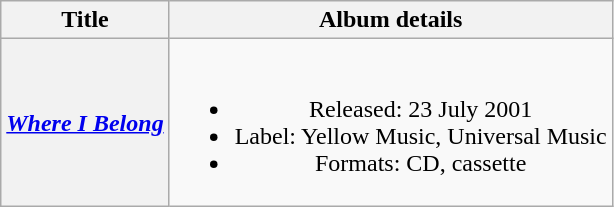<table class="wikitable plainrowheaders" style="text-align:center;">
<tr>
<th rowspan="1">Title</th>
<th rowspan="1">Album details</th>
</tr>
<tr>
<th scope="row"><a href='#'><em>Where I Belong</em></a></th>
<td><br><ul><li>Released: 23 July 2001</li><li>Label: Yellow Music, Universal Music</li><li>Formats: CD, cassette</li></ul></td>
</tr>
</table>
